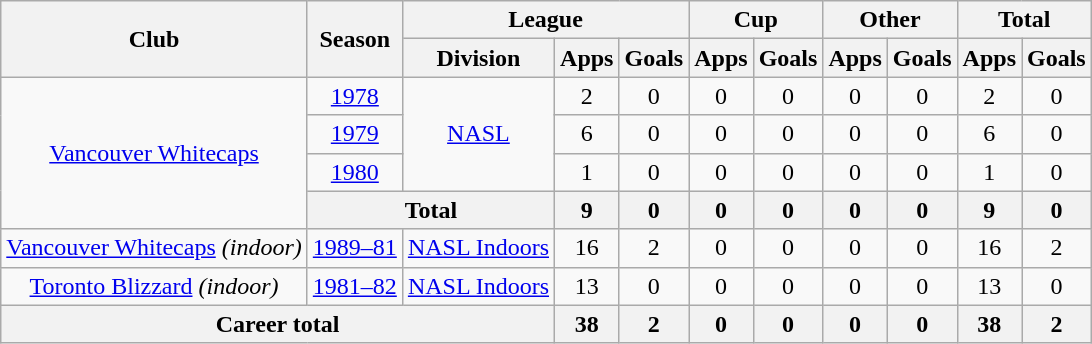<table class="wikitable" style="text-align: center">
<tr>
<th rowspan="2">Club</th>
<th rowspan="2">Season</th>
<th colspan="3">League</th>
<th colspan="2">Cup</th>
<th colspan="2">Other</th>
<th colspan="2">Total</th>
</tr>
<tr>
<th>Division</th>
<th>Apps</th>
<th>Goals</th>
<th>Apps</th>
<th>Goals</th>
<th>Apps</th>
<th>Goals</th>
<th>Apps</th>
<th>Goals</th>
</tr>
<tr>
<td rowspan="4"><a href='#'>Vancouver Whitecaps</a></td>
<td><a href='#'>1978</a></td>
<td rowspan="3"><a href='#'>NASL</a></td>
<td>2</td>
<td>0</td>
<td>0</td>
<td>0</td>
<td>0</td>
<td>0</td>
<td>2</td>
<td>0</td>
</tr>
<tr>
<td><a href='#'>1979</a></td>
<td>6</td>
<td>0</td>
<td>0</td>
<td>0</td>
<td>0</td>
<td>0</td>
<td>6</td>
<td>0</td>
</tr>
<tr>
<td><a href='#'>1980</a></td>
<td>1</td>
<td>0</td>
<td>0</td>
<td>0</td>
<td>0</td>
<td>0</td>
<td>1</td>
<td>0</td>
</tr>
<tr>
<th colspan="2"><strong>Total</strong></th>
<th>9</th>
<th>0</th>
<th>0</th>
<th>0</th>
<th>0</th>
<th>0</th>
<th>9</th>
<th>0</th>
</tr>
<tr>
<td><a href='#'>Vancouver Whitecaps</a> <em>(indoor)</em></td>
<td><a href='#'>1989–81</a></td>
<td><a href='#'>NASL Indoors</a></td>
<td>16</td>
<td>2</td>
<td>0</td>
<td>0</td>
<td>0</td>
<td>0</td>
<td>16</td>
<td>2</td>
</tr>
<tr>
<td><a href='#'>Toronto Blizzard</a> <em>(indoor)</em></td>
<td><a href='#'>1981–82</a></td>
<td><a href='#'>NASL Indoors</a></td>
<td>13</td>
<td>0</td>
<td>0</td>
<td>0</td>
<td>0</td>
<td>0</td>
<td>13</td>
<td>0</td>
</tr>
<tr>
<th colspan="3"><strong>Career total</strong></th>
<th>38</th>
<th>2</th>
<th>0</th>
<th>0</th>
<th>0</th>
<th>0</th>
<th>38</th>
<th>2</th>
</tr>
</table>
